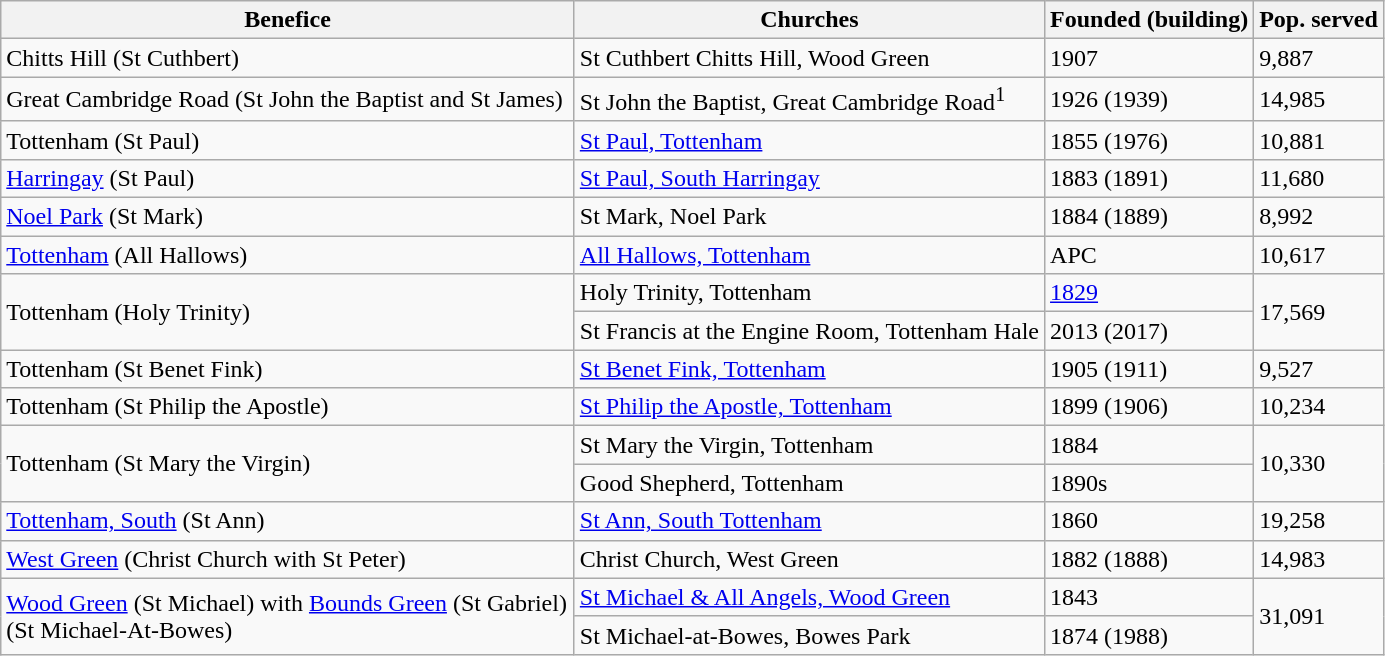<table class="wikitable">
<tr>
<th width="375">Benefice</th>
<th>Churches</th>
<th>Founded (building)</th>
<th>Pop. served</th>
</tr>
<tr>
<td>Chitts Hill (St Cuthbert)</td>
<td>St Cuthbert Chitts Hill, Wood Green</td>
<td>1907</td>
<td>9,887</td>
</tr>
<tr>
<td>Great Cambridge Road (St John the Baptist and St James)</td>
<td>St John the Baptist, Great Cambridge Road<sup>1</sup></td>
<td>1926 (1939)</td>
<td>14,985</td>
</tr>
<tr>
<td>Tottenham (St Paul)</td>
<td><a href='#'>St Paul, Tottenham</a></td>
<td>1855 (1976)</td>
<td>10,881</td>
</tr>
<tr>
<td><a href='#'>Harringay</a> (St Paul)</td>
<td><a href='#'>St Paul, South Harringay</a></td>
<td>1883 (1891)</td>
<td>11,680</td>
</tr>
<tr>
<td><a href='#'>Noel Park</a> (St Mark)</td>
<td>St Mark, Noel Park</td>
<td>1884 (1889)</td>
<td>8,992</td>
</tr>
<tr>
<td><a href='#'>Tottenham</a> (All Hallows)</td>
<td><a href='#'>All Hallows, Tottenham</a></td>
<td>APC</td>
<td>10,617</td>
</tr>
<tr>
<td rowspan="2">Tottenham (Holy Trinity)</td>
<td>Holy Trinity, Tottenham</td>
<td><a href='#'>1829</a></td>
<td rowspan="2">17,569</td>
</tr>
<tr>
<td>St Francis at the Engine Room, Tottenham Hale</td>
<td>2013 (2017)</td>
</tr>
<tr>
<td>Tottenham (St Benet Fink)</td>
<td><a href='#'>St Benet Fink, Tottenham</a></td>
<td>1905 (1911)</td>
<td>9,527</td>
</tr>
<tr>
<td>Tottenham (St Philip the Apostle)</td>
<td><a href='#'>St Philip the Apostle, Tottenham</a></td>
<td>1899 (1906)</td>
<td>10,234</td>
</tr>
<tr>
<td rowspan="2">Tottenham (St Mary the Virgin)</td>
<td>St Mary the Virgin, Tottenham</td>
<td>1884</td>
<td rowspan="2">10,330</td>
</tr>
<tr>
<td>Good Shepherd, Tottenham</td>
<td>1890s</td>
</tr>
<tr>
<td><a href='#'>Tottenham, South</a> (St Ann)</td>
<td><a href='#'>St Ann, South Tottenham</a></td>
<td>1860</td>
<td>19,258</td>
</tr>
<tr>
<td><a href='#'>West Green</a> (Christ Church with St Peter)</td>
<td>Christ Church, West Green</td>
<td>1882 (1888)</td>
<td>14,983</td>
</tr>
<tr>
<td rowspan="2"><a href='#'>Wood Green</a> (St Michael) with <a href='#'>Bounds Green</a> (St Gabriel) (St Michael-At-Bowes)</td>
<td><a href='#'>St Michael & All Angels, Wood Green</a></td>
<td>1843</td>
<td rowspan="2">31,091</td>
</tr>
<tr>
<td>St Michael-at-Bowes, Bowes Park</td>
<td>1874 (1988)</td>
</tr>
</table>
